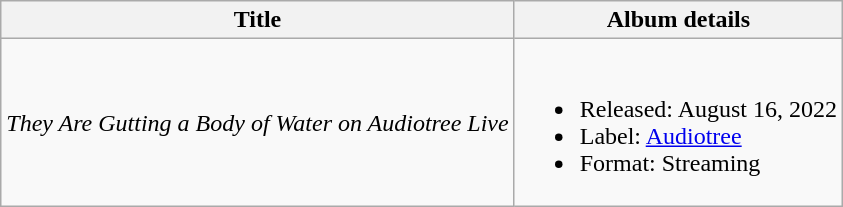<table class="wikitable">
<tr>
<th>Title</th>
<th>Album details</th>
</tr>
<tr>
<td><em>They Are Gutting a Body of Water on Audiotree Live</em></td>
<td><br><ul><li>Released: August 16, 2022</li><li>Label: <a href='#'>Audiotree</a></li><li>Format: Streaming</li></ul></td>
</tr>
</table>
